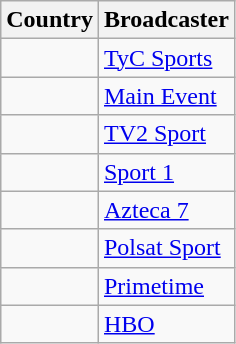<table class="wikitable">
<tr>
<th align=center>Country</th>
<th align=center>Broadcaster</th>
</tr>
<tr>
<td></td>
<td><a href='#'>TyC Sports</a></td>
</tr>
<tr>
<td></td>
<td><a href='#'>Main Event</a></td>
</tr>
<tr>
<td></td>
<td><a href='#'>TV2 Sport</a></td>
</tr>
<tr>
<td></td>
<td><a href='#'>Sport 1</a></td>
</tr>
<tr>
<td></td>
<td><a href='#'>Azteca 7</a></td>
</tr>
<tr>
<td></td>
<td><a href='#'>Polsat Sport</a></td>
</tr>
<tr>
<td></td>
<td><a href='#'>Primetime</a></td>
</tr>
<tr>
<td></td>
<td><a href='#'>HBO</a></td>
</tr>
</table>
